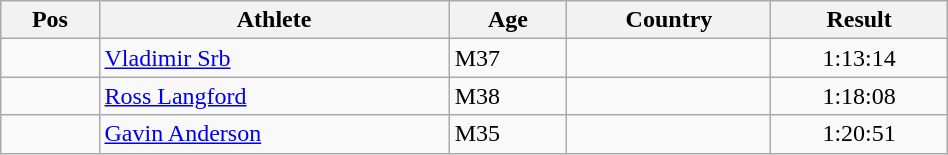<table class="wikitable"  style="text-align:center; width:50%;">
<tr>
<th>Pos</th>
<th>Athlete</th>
<th>Age</th>
<th>Country</th>
<th>Result</th>
</tr>
<tr>
<td align=center></td>
<td align=left><a href='#'>Vladimir Srb</a></td>
<td align=left>M37</td>
<td align=left></td>
<td>1:13:14</td>
</tr>
<tr>
<td align=center></td>
<td align=left><a href='#'>Ross Langford</a></td>
<td align=left>M38</td>
<td align=left></td>
<td>1:18:08</td>
</tr>
<tr>
<td align=center></td>
<td align=left><a href='#'>Gavin Anderson</a></td>
<td align=left>M35</td>
<td align=left></td>
<td>1:20:51</td>
</tr>
</table>
